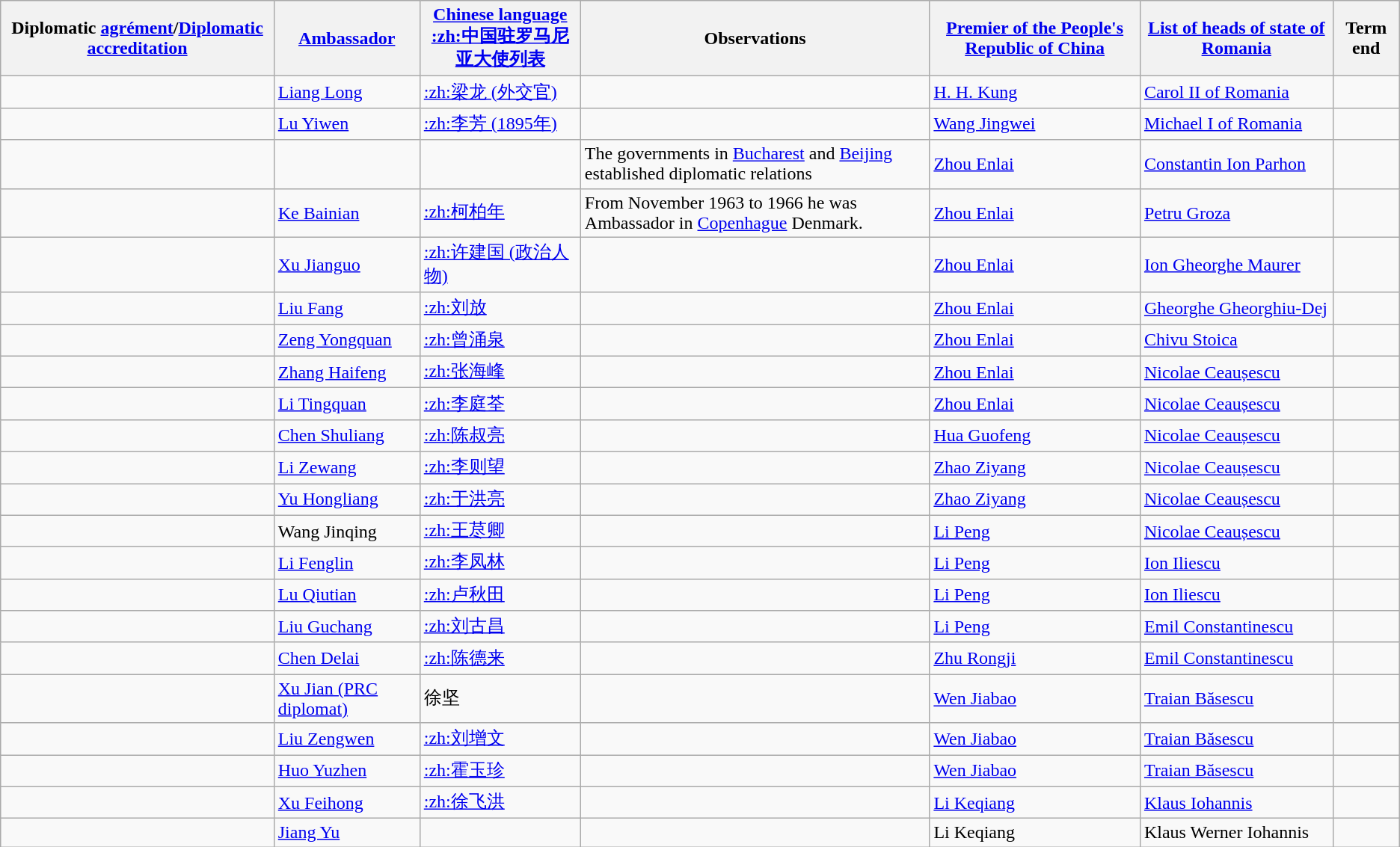<table class="wikitable sortable">
<tr>
<th>Diplomatic <a href='#'>agrément</a>/<a href='#'>Diplomatic accreditation</a></th>
<th><a href='#'>Ambassador</a></th>
<th><a href='#'>Chinese language</a><br><a href='#'>:zh:中国驻罗马尼亚大使列表</a></th>
<th>Observations</th>
<th><a href='#'>Premier of the People's Republic of China</a></th>
<th><a href='#'>List of heads of state of Romania</a></th>
<th>Term end</th>
</tr>
<tr>
<td></td>
<td><a href='#'>Liang Long</a></td>
<td><a href='#'>:zh:梁龙 (外交官)</a></td>
<td></td>
<td><a href='#'>H. H. Kung</a></td>
<td><a href='#'>Carol II of Romania</a></td>
<td></td>
</tr>
<tr>
<td></td>
<td><a href='#'>Lu Yiwen</a></td>
<td><a href='#'>:zh:李芳 (1895年)</a></td>
<td></td>
<td><a href='#'>Wang Jingwei</a></td>
<td><a href='#'>Michael I of Romania</a></td>
<td></td>
</tr>
<tr>
<td></td>
<td></td>
<td></td>
<td>The governments in <a href='#'>Bucharest</a> and <a href='#'>Beijing</a> established diplomatic relations</td>
<td><a href='#'>Zhou Enlai</a></td>
<td><a href='#'>Constantin Ion Parhon</a></td>
<td></td>
</tr>
<tr>
<td></td>
<td><a href='#'>Ke Bainian</a></td>
<td><a href='#'>:zh:柯柏年</a></td>
<td>From November 1963 to 1966 he was Ambassador in <a href='#'>Copenhague</a> Denmark.</td>
<td><a href='#'>Zhou Enlai</a></td>
<td><a href='#'>Petru Groza</a></td>
<td></td>
</tr>
<tr>
<td></td>
<td><a href='#'>Xu Jianguo</a></td>
<td><a href='#'>:zh:许建国 (政治人物)</a></td>
<td></td>
<td><a href='#'>Zhou Enlai</a></td>
<td><a href='#'>Ion Gheorghe Maurer</a></td>
<td></td>
</tr>
<tr>
<td></td>
<td><a href='#'>Liu Fang</a></td>
<td><a href='#'>:zh:刘放</a></td>
<td></td>
<td><a href='#'>Zhou Enlai</a></td>
<td><a href='#'>Gheorghe Gheorghiu-Dej</a></td>
<td></td>
</tr>
<tr>
<td></td>
<td><a href='#'>Zeng Yongquan</a></td>
<td><a href='#'>:zh:曾涌泉</a></td>
<td></td>
<td><a href='#'>Zhou Enlai</a></td>
<td><a href='#'>Chivu Stoica</a></td>
<td></td>
</tr>
<tr>
<td></td>
<td><a href='#'>Zhang Haifeng</a></td>
<td><a href='#'>:zh:张海峰</a></td>
<td></td>
<td><a href='#'>Zhou Enlai</a></td>
<td><a href='#'>Nicolae Ceaușescu</a></td>
<td></td>
</tr>
<tr>
<td></td>
<td><a href='#'>Li Tingquan</a></td>
<td><a href='#'>:zh:李庭荃</a></td>
<td></td>
<td><a href='#'>Zhou Enlai</a></td>
<td><a href='#'>Nicolae Ceaușescu</a></td>
<td></td>
</tr>
<tr>
<td></td>
<td><a href='#'>Chen Shuliang</a></td>
<td><a href='#'>:zh:陈叔亮</a></td>
<td></td>
<td><a href='#'>Hua Guofeng</a></td>
<td><a href='#'>Nicolae Ceaușescu</a></td>
<td></td>
</tr>
<tr>
<td></td>
<td><a href='#'>Li Zewang</a></td>
<td><a href='#'>:zh:李则望</a></td>
<td></td>
<td><a href='#'>Zhao Ziyang</a></td>
<td><a href='#'>Nicolae Ceaușescu</a></td>
<td></td>
</tr>
<tr>
<td></td>
<td><a href='#'>Yu Hongliang</a></td>
<td><a href='#'>:zh:于洪亮</a></td>
<td></td>
<td><a href='#'>Zhao Ziyang</a></td>
<td><a href='#'>Nicolae Ceaușescu</a></td>
<td></td>
</tr>
<tr>
<td></td>
<td>Wang Jinqing</td>
<td><a href='#'>:zh:王荩卿</a></td>
<td></td>
<td><a href='#'>Li Peng</a></td>
<td><a href='#'>Nicolae Ceaușescu</a></td>
<td></td>
</tr>
<tr>
<td></td>
<td><a href='#'>Li Fenglin</a></td>
<td><a href='#'>:zh:李凤林</a></td>
<td></td>
<td><a href='#'>Li Peng</a></td>
<td><a href='#'>Ion Iliescu</a></td>
<td></td>
</tr>
<tr>
<td></td>
<td><a href='#'>Lu Qiutian</a></td>
<td><a href='#'>:zh:卢秋田</a></td>
<td></td>
<td><a href='#'>Li Peng</a></td>
<td><a href='#'>Ion Iliescu</a></td>
<td></td>
</tr>
<tr>
<td></td>
<td><a href='#'>Liu Guchang</a></td>
<td><a href='#'>:zh:刘古昌</a></td>
<td></td>
<td><a href='#'>Li Peng</a></td>
<td><a href='#'>Emil Constantinescu</a></td>
<td></td>
</tr>
<tr>
<td></td>
<td><a href='#'>Chen Delai</a></td>
<td><a href='#'>:zh:陈德来</a></td>
<td></td>
<td><a href='#'>Zhu Rongji</a></td>
<td><a href='#'>Emil Constantinescu</a></td>
<td></td>
</tr>
<tr>
<td></td>
<td><a href='#'>Xu Jian (PRC diplomat)</a></td>
<td>徐坚</td>
<td></td>
<td><a href='#'>Wen Jiabao</a></td>
<td><a href='#'>Traian Băsescu</a></td>
<td></td>
</tr>
<tr>
<td></td>
<td><a href='#'>Liu Zengwen</a></td>
<td><a href='#'>:zh:刘增文</a></td>
<td></td>
<td><a href='#'>Wen Jiabao</a></td>
<td><a href='#'>Traian Băsescu</a></td>
<td></td>
</tr>
<tr>
<td></td>
<td><a href='#'>Huo Yuzhen</a></td>
<td><a href='#'>:zh:霍玉珍</a></td>
<td></td>
<td><a href='#'>Wen Jiabao</a></td>
<td><a href='#'>Traian Băsescu</a></td>
<td></td>
</tr>
<tr>
<td></td>
<td><a href='#'>Xu Feihong</a></td>
<td><a href='#'>:zh:徐飞洪</a></td>
<td></td>
<td><a href='#'>Li Keqiang</a></td>
<td><a href='#'>Klaus Iohannis</a></td>
<td></td>
</tr>
<tr>
<td></td>
<td><a href='#'>Jiang Yu</a></td>
<td></td>
<td></td>
<td>Li Keqiang</td>
<td>Klaus Werner Iohannis</td>
</tr>
</table>
